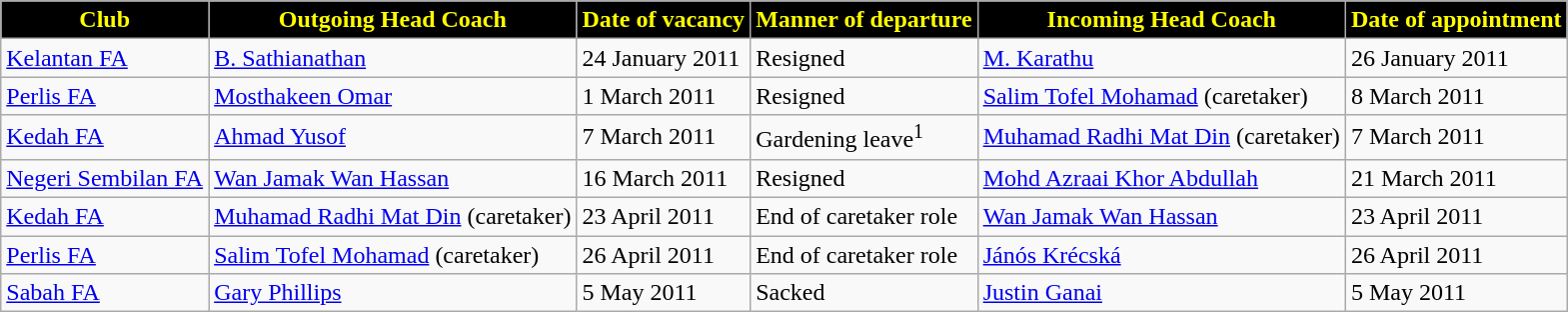<table class="wikitable">
<tr>
<th style="background:black; color:yellow;">Club</th>
<th style="background:black; color:yellow;">Outgoing Head Coach</th>
<th style="background:black; color:yellow;">Date of vacancy</th>
<th style="background:black; color:yellow;">Manner of departure</th>
<th style="background:black; color:yellow;">Incoming Head Coach</th>
<th style="background:black; color:yellow;">Date of appointment</th>
</tr>
<tr>
<td><a href='#'>Kelantan FA</a></td>
<td> <a href='#'>B. Sathianathan</a></td>
<td>24 January 2011</td>
<td>Resigned</td>
<td> <a href='#'>M. Karathu</a></td>
<td>26 January 2011</td>
</tr>
<tr>
<td><a href='#'>Perlis FA</a></td>
<td> <a href='#'>Mosthakeen Omar</a></td>
<td>1 March 2011</td>
<td>Resigned</td>
<td> <a href='#'>Salim Tofel Mohamad</a> (caretaker)</td>
<td>8 March 2011</td>
</tr>
<tr>
<td><a href='#'>Kedah FA</a></td>
<td> <a href='#'>Ahmad Yusof</a></td>
<td>7 March 2011</td>
<td>Gardening leave<sup>1</sup></td>
<td> <a href='#'>Muhamad Radhi Mat Din</a> (caretaker)</td>
<td>7 March 2011</td>
</tr>
<tr>
<td><a href='#'>Negeri Sembilan FA</a></td>
<td> <a href='#'>Wan Jamak Wan Hassan</a></td>
<td>16 March 2011</td>
<td>Resigned</td>
<td> <a href='#'>Mohd Azraai Khor Abdullah</a></td>
<td>21 March 2011</td>
</tr>
<tr>
<td><a href='#'>Kedah FA</a></td>
<td> <a href='#'>Muhamad Radhi Mat Din</a> (caretaker)</td>
<td>23 April 2011</td>
<td>End of caretaker role</td>
<td> <a href='#'>Wan Jamak Wan Hassan</a></td>
<td>23 April 2011</td>
</tr>
<tr>
<td><a href='#'>Perlis FA</a></td>
<td> <a href='#'>Salim Tofel Mohamad</a> (caretaker)</td>
<td>26 April 2011</td>
<td>End of caretaker role</td>
<td> <a href='#'>Jánós Krécská</a></td>
<td>26 April 2011</td>
</tr>
<tr>
<td><a href='#'>Sabah FA</a></td>
<td> <a href='#'>Gary Phillips</a></td>
<td>5 May 2011</td>
<td>Sacked</td>
<td> <a href='#'>Justin Ganai</a></td>
<td>5 May 2011</td>
</tr>
</table>
